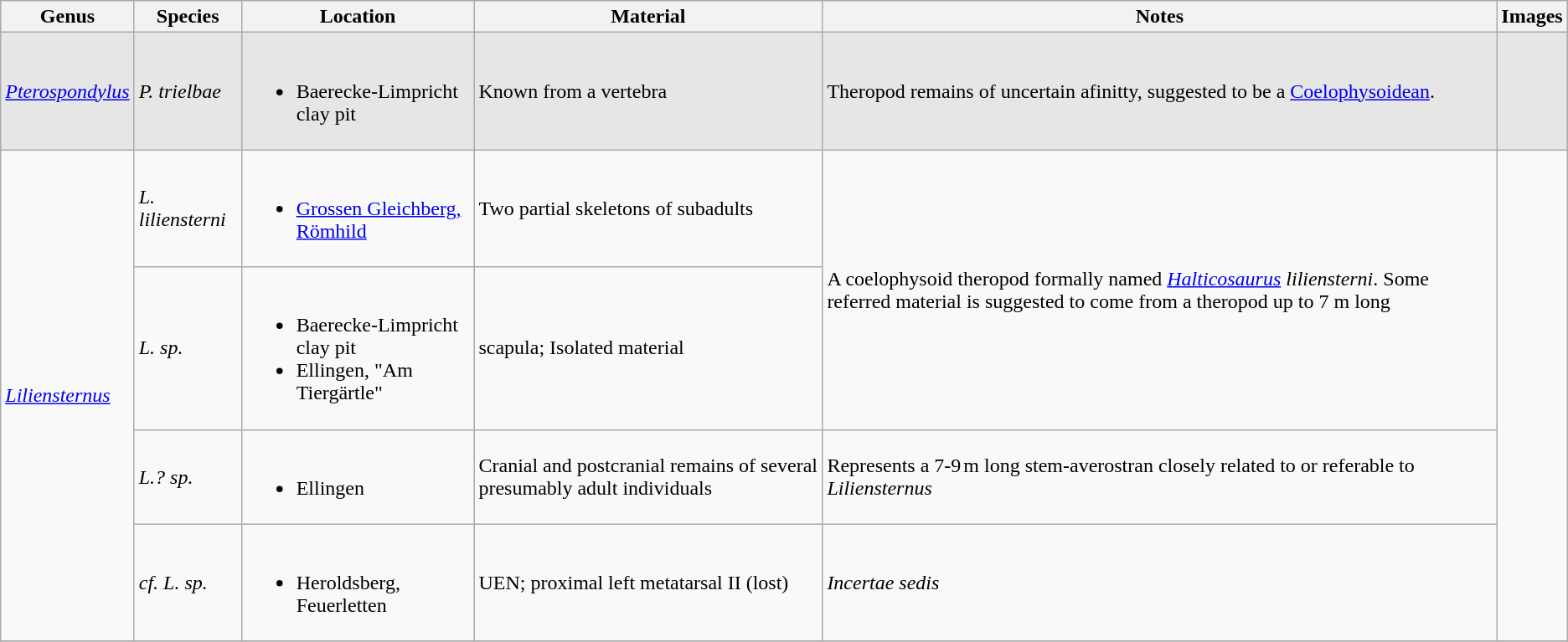<table class="wikitable" align="center">
<tr>
<th>Genus</th>
<th>Species</th>
<th>Location</th>
<th>Material</th>
<th>Notes</th>
<th>Images</th>
</tr>
<tr style="background:#E6E6E6;">
<td><em><a href='#'>Pterospondylus</a></em></td>
<td><em>P. trielbae</em></td>
<td><br><ul><li>Baerecke-Limpricht clay pit</li></ul></td>
<td>Known from a vertebra</td>
<td>Theropod remains of uncertain afinitty, suggested to be a <a href='#'>Coelophysoidean</a>.<em></em></td>
<td></td>
</tr>
<tr>
<td rowspan="4"><em><a href='#'>Liliensternus</a></em></td>
<td><em>L. liliensterni</em></td>
<td><br><ul><li><a href='#'>Grossen Gleichberg, Römhild</a></li></ul></td>
<td>Two partial skeletons of subadults</td>
<td rowspan="2">A coelophysoid theropod formally named <em><a href='#'>Halticosaurus</a> liliensterni</em>. Some referred material is suggested to come from a theropod up to 7 m long</td>
<td rowspan="4"></td>
</tr>
<tr>
<td><em>L. sp.</em></td>
<td><br><ul><li>Baerecke-Limpricht clay pit</li><li>Ellingen, "Am Tiergärtle"</li></ul></td>
<td>scapula; Isolated material</td>
</tr>
<tr>
<td><em>L.? sp.</em></td>
<td><br><ul><li>Ellingen</li></ul></td>
<td>Cranial and postcranial remains of several presumably adult individuals</td>
<td>Represents a 7-9 m long stem-averostran closely related to or referable to <em>Liliensternus</em></td>
</tr>
<tr>
<td><em>cf. L. sp.</em></td>
<td><br><ul><li>Heroldsberg, Feuerletten</li></ul></td>
<td>UEN; proximal left metatarsal II (lost)</td>
<td><em>Incertae sedis</em></td>
</tr>
<tr>
</tr>
</table>
